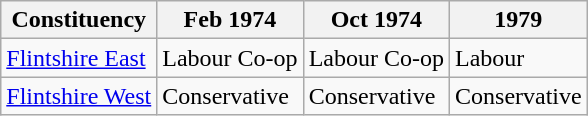<table class="wikitable">
<tr>
<th>Constituency</th>
<th>Feb 1974</th>
<th>Oct 1974</th>
<th>1979</th>
</tr>
<tr>
<td><a href='#'>Flintshire East</a></td>
<td bgcolor=>Labour Co-op</td>
<td bgcolor=>Labour Co-op</td>
<td bgcolor=>Labour</td>
</tr>
<tr>
<td><a href='#'>Flintshire West</a></td>
<td bgcolor=>Conservative</td>
<td bgcolor=>Conservative</td>
<td bgcolor=>Conservative</td>
</tr>
</table>
